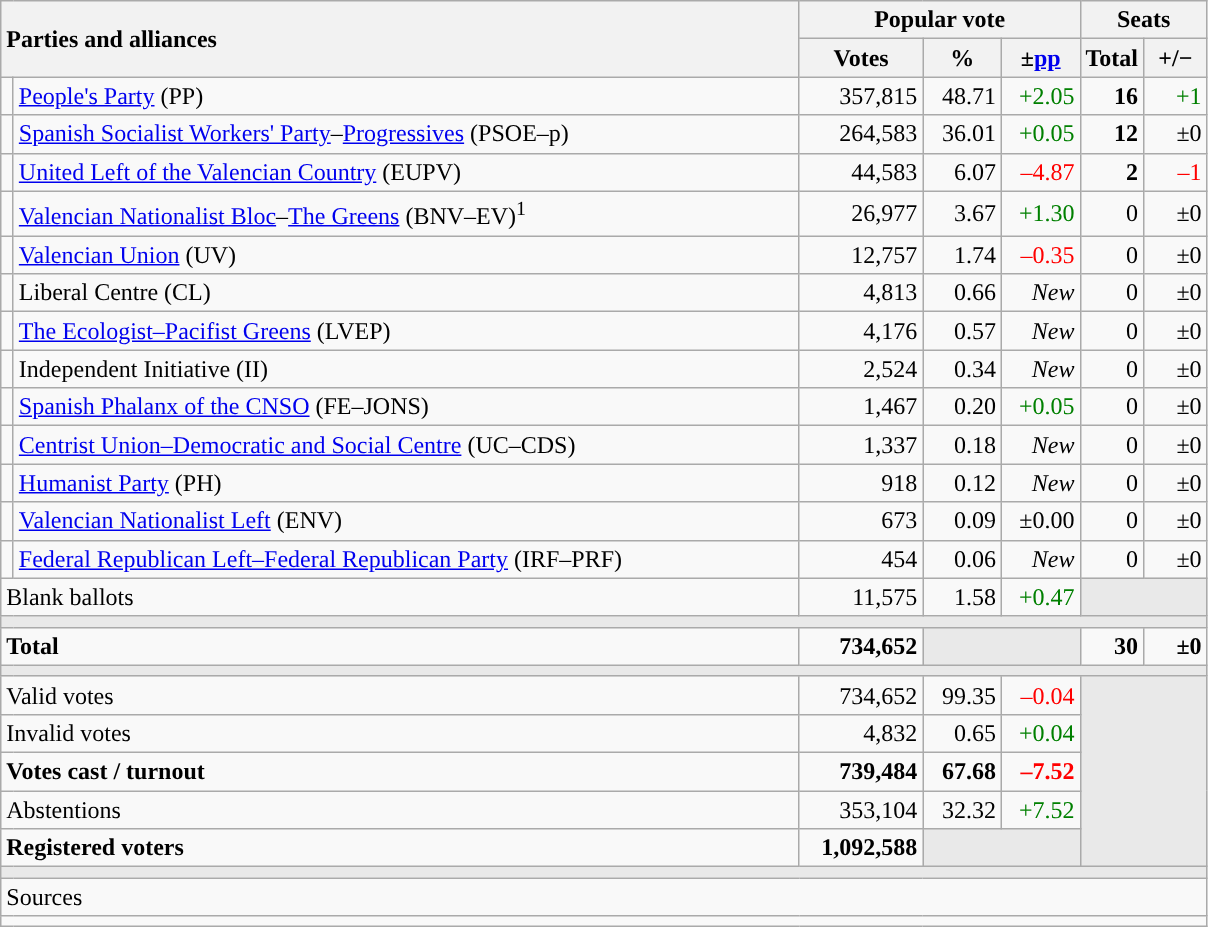<table class="wikitable" style="text-align:right;">
<tr>
<th style="text-align:left;" rowspan="2" colspan="2" width="525">Parties and alliances</th>
<th colspan="3">Popular vote</th>
<th colspan="2">Seats</th>
</tr>
<tr>
<th width="75">Votes</th>
<th width="45">%</th>
<th width="45">±<a href='#'>pp</a></th>
<th width="35">Total</th>
<th width="35">+/−</th>
</tr>
<tr>
<td width="1" style="color:inherit;background:"></td>
<td align="left"><a href='#'>People's Party</a> (PP)</td>
<td>357,815</td>
<td>48.71</td>
<td style="color:green;">+2.05</td>
<td><strong>16</strong></td>
<td style="color:green;">+1</td>
</tr>
<tr>
<td style="color:inherit;background:"></td>
<td align="left"><a href='#'>Spanish Socialist Workers' Party</a>–<a href='#'>Progressives</a> (PSOE–p)</td>
<td>264,583</td>
<td>36.01</td>
<td style="color:green;">+0.05</td>
<td><strong>12</strong></td>
<td>±0</td>
</tr>
<tr>
<td style="color:inherit;background:"></td>
<td align="left"><a href='#'>United Left of the Valencian Country</a> (EUPV)</td>
<td>44,583</td>
<td>6.07</td>
<td style="color:red;">–4.87</td>
<td><strong>2</strong></td>
<td style="color:red;">–1</td>
</tr>
<tr>
<td style="color:inherit;background:"></td>
<td align="left"><a href='#'>Valencian Nationalist Bloc</a>–<a href='#'>The Greens</a> (BNV–EV)<sup>1</sup></td>
<td>26,977</td>
<td>3.67</td>
<td style="color:green;">+1.30</td>
<td>0</td>
<td>±0</td>
</tr>
<tr>
<td style="color:inherit;background:"></td>
<td align="left"><a href='#'>Valencian Union</a> (UV)</td>
<td>12,757</td>
<td>1.74</td>
<td style="color:red;">–0.35</td>
<td>0</td>
<td>±0</td>
</tr>
<tr>
<td style="color:inherit;background:"></td>
<td align="left">Liberal Centre (CL)</td>
<td>4,813</td>
<td>0.66</td>
<td><em>New</em></td>
<td>0</td>
<td>±0</td>
</tr>
<tr>
<td style="color:inherit;background:"></td>
<td align="left"><a href='#'>The Ecologist–Pacifist Greens</a> (LVEP)</td>
<td>4,176</td>
<td>0.57</td>
<td><em>New</em></td>
<td>0</td>
<td>±0</td>
</tr>
<tr>
<td style="color:inherit;background:"></td>
<td align="left">Independent Initiative (II)</td>
<td>2,524</td>
<td>0.34</td>
<td><em>New</em></td>
<td>0</td>
<td>±0</td>
</tr>
<tr>
<td style="color:inherit;background:"></td>
<td align="left"><a href='#'>Spanish Phalanx of the CNSO</a> (FE–JONS)</td>
<td>1,467</td>
<td>0.20</td>
<td style="color:green;">+0.05</td>
<td>0</td>
<td>±0</td>
</tr>
<tr>
<td style="color:inherit;background:"></td>
<td align="left"><a href='#'>Centrist Union–Democratic and Social Centre</a> (UC–CDS)</td>
<td>1,337</td>
<td>0.18</td>
<td><em>New</em></td>
<td>0</td>
<td>±0</td>
</tr>
<tr>
<td style="color:inherit;background:"></td>
<td align="left"><a href='#'>Humanist Party</a> (PH)</td>
<td>918</td>
<td>0.12</td>
<td><em>New</em></td>
<td>0</td>
<td>±0</td>
</tr>
<tr>
<td style="color:inherit;background:"></td>
<td align="left"><a href='#'>Valencian Nationalist Left</a> (ENV)</td>
<td>673</td>
<td>0.09</td>
<td>±0.00</td>
<td>0</td>
<td>±0</td>
</tr>
<tr>
<td style="color:inherit;background:"></td>
<td align="left"><a href='#'>Federal Republican Left–Federal Republican Party</a> (IRF–PRF)</td>
<td>454</td>
<td>0.06</td>
<td><em>New</em></td>
<td>0</td>
<td>±0</td>
</tr>
<tr>
<td align="left" colspan="2">Blank ballots</td>
<td>11,575</td>
<td>1.58</td>
<td style="color:green;">+0.47</td>
<td bgcolor="#E9E9E9" colspan="2"></td>
</tr>
<tr>
<td colspan="7" bgcolor="#E9E9E9"></td>
</tr>
<tr style="font-weight:bold;">
<td align="left" colspan="2">Total</td>
<td>734,652</td>
<td bgcolor="#E9E9E9" colspan="2"></td>
<td>30</td>
<td>±0</td>
</tr>
<tr>
<td colspan="7" bgcolor="#E9E9E9"></td>
</tr>
<tr>
<td align="left" colspan="2">Valid votes</td>
<td>734,652</td>
<td>99.35</td>
<td style="color:red;">–0.04</td>
<td bgcolor="#E9E9E9" colspan="2" rowspan="5"></td>
</tr>
<tr>
<td align="left" colspan="2">Invalid votes</td>
<td>4,832</td>
<td>0.65</td>
<td style="color:green;">+0.04</td>
</tr>
<tr style="font-weight:bold;">
<td align="left" colspan="2">Votes cast / turnout</td>
<td>739,484</td>
<td>67.68</td>
<td style="color:red;">–7.52</td>
</tr>
<tr>
<td align="left" colspan="2">Abstentions</td>
<td>353,104</td>
<td>32.32</td>
<td style="color:green;">+7.52</td>
</tr>
<tr style="font-weight:bold;">
<td align="left" colspan="2">Registered voters</td>
<td>1,092,588</td>
<td bgcolor="#E9E9E9" colspan="2"></td>
</tr>
<tr>
<td colspan="7" bgcolor="#E9E9E9"></td>
</tr>
<tr>
<td align="left" colspan="7">Sources</td>
</tr>
<tr>
<td colspan="7" style="text-align:left; max-width:790px;"></td>
</tr>
</table>
